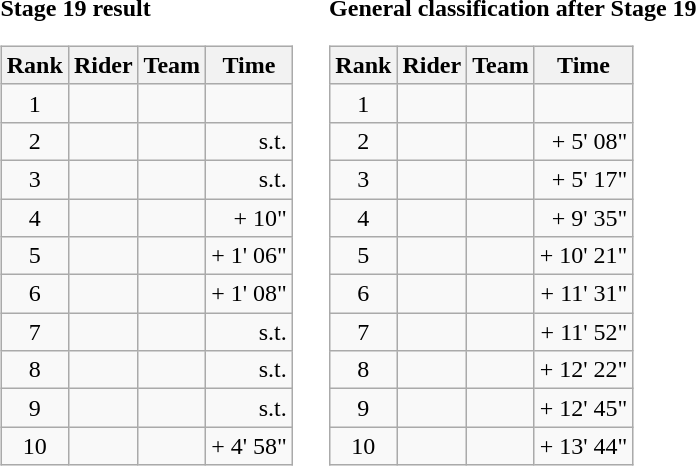<table>
<tr>
<td><strong>Stage 19 result</strong><br><table class="wikitable">
<tr>
<th scope="col">Rank</th>
<th scope="col">Rider</th>
<th scope="col">Team</th>
<th scope="col">Time</th>
</tr>
<tr>
<td style="text-align:center;">1</td>
<td></td>
<td></td>
<td style="text-align:right;"></td>
</tr>
<tr>
<td style="text-align:center;">2</td>
<td></td>
<td></td>
<td style="text-align:right;">s.t.</td>
</tr>
<tr>
<td style="text-align:center;">3</td>
<td></td>
<td></td>
<td style="text-align:right;">s.t.</td>
</tr>
<tr>
<td style="text-align:center;">4</td>
<td></td>
<td></td>
<td style="text-align:right;">+ 10"</td>
</tr>
<tr>
<td style="text-align:center;">5</td>
<td></td>
<td></td>
<td style="text-align:right;">+ 1' 06"</td>
</tr>
<tr>
<td style="text-align:center;">6</td>
<td></td>
<td></td>
<td style="text-align:right;">+ 1' 08"</td>
</tr>
<tr>
<td style="text-align:center;">7</td>
<td></td>
<td></td>
<td style="text-align:right;">s.t.</td>
</tr>
<tr>
<td style="text-align:center;">8</td>
<td></td>
<td></td>
<td style="text-align:right;">s.t.</td>
</tr>
<tr>
<td style="text-align:center;">9</td>
<td></td>
<td></td>
<td style="text-align:right;">s.t.</td>
</tr>
<tr>
<td style="text-align:center;">10</td>
<td></td>
<td></td>
<td style="text-align:right;">+ 4' 58"</td>
</tr>
</table>
</td>
<td></td>
<td><strong>General classification after Stage 19</strong><br><table class="wikitable">
<tr>
<th scope="col">Rank</th>
<th scope="col">Rider</th>
<th scope="col">Team</th>
<th scope="col">Time</th>
</tr>
<tr>
<td style="text-align:center;">1</td>
<td></td>
<td></td>
<td style="text-align:right;"></td>
</tr>
<tr>
<td style="text-align:center;">2</td>
<td></td>
<td></td>
<td style="text-align:right;">+ 5' 08"</td>
</tr>
<tr>
<td style="text-align:center;">3</td>
<td></td>
<td></td>
<td style="text-align:right;">+ 5' 17"</td>
</tr>
<tr>
<td style="text-align:center;">4</td>
<td></td>
<td></td>
<td style="text-align:right;">+ 9' 35"</td>
</tr>
<tr>
<td style="text-align:center;">5</td>
<td></td>
<td></td>
<td style="text-align:right;">+ 10' 21"</td>
</tr>
<tr>
<td style="text-align:center;">6</td>
<td></td>
<td></td>
<td style="text-align:right;">+ 11' 31"</td>
</tr>
<tr>
<td style="text-align:center;">7</td>
<td></td>
<td></td>
<td style="text-align:right;">+ 11' 52"</td>
</tr>
<tr>
<td style="text-align:center;">8</td>
<td></td>
<td></td>
<td style="text-align:right;">+ 12' 22"</td>
</tr>
<tr>
<td style="text-align:center;">9</td>
<td></td>
<td></td>
<td style="text-align:right;">+ 12' 45"</td>
</tr>
<tr>
<td style="text-align:center;">10</td>
<td></td>
<td></td>
<td style="text-align:right;">+ 13' 44"</td>
</tr>
</table>
</td>
</tr>
</table>
